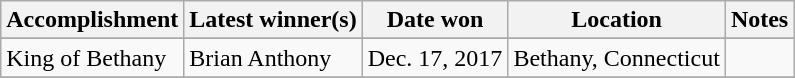<table class="wikitable sortable">
<tr>
<th>Accomplishment</th>
<th>Latest winner(s)</th>
<th>Date won</th>
<th>Location</th>
<th class="unsortable">Notes</th>
</tr>
<tr style="background: #CCFFCC;">
</tr>
<tr>
<td>King of Bethany</td>
<td>Brian Anthony</td>
<td>Dec. 17, 2017</td>
<td>Bethany, Connecticut</td>
<td></td>
</tr>
<tr>
</tr>
</table>
